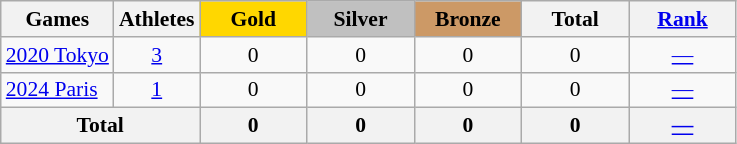<table class="wikitable" style="text-align:center; font-size:90%;">
<tr>
<th>Games</th>
<th>Athletes</th>
<td style="background:gold; width:4.5em; font-weight:bold;">Gold</td>
<td style="background:silver; width:4.5em; font-weight:bold;">Silver</td>
<td style="background:#cc9966; width:4.5em; font-weight:bold;">Bronze</td>
<th style="width:4.5em; font-weight:bold;">Total</th>
<th style="width:4.5em; font-weight:bold;"><a href='#'>Rank</a></th>
</tr>
<tr>
<td align=left><a href='#'>2020 Tokyo</a></td>
<td><a href='#'>3</a></td>
<td>0</td>
<td>0</td>
<td>0</td>
<td>0</td>
<td><a href='#'>—</a></td>
</tr>
<tr>
<td align=left><a href='#'>2024 Paris</a></td>
<td><a href='#'>1</a></td>
<td>0</td>
<td>0</td>
<td>0</td>
<td>0</td>
<td><a href='#'>—</a></td>
</tr>
<tr>
<th colspan=2>Total</th>
<th>0</th>
<th>0</th>
<th>0</th>
<th>0</th>
<th><a href='#'>—</a></th>
</tr>
</table>
